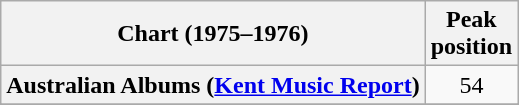<table class="wikitable sortable plainrowheaders" style="text-align:center">
<tr>
<th scope="col">Chart (1975–1976)</th>
<th scope="col">Peak<br>position</th>
</tr>
<tr>
<th scope="row">Australian Albums (<a href='#'>Kent Music Report</a>)</th>
<td>54</td>
</tr>
<tr>
</tr>
<tr>
</tr>
<tr>
</tr>
<tr>
</tr>
</table>
